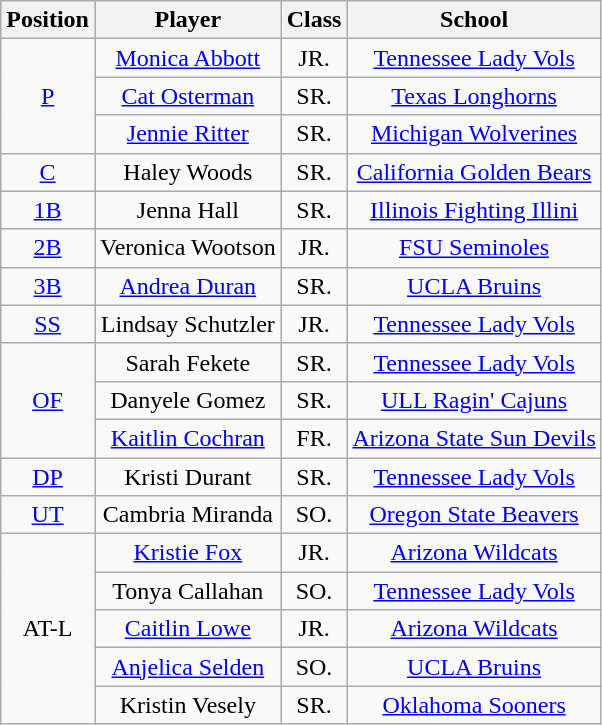<table class="wikitable">
<tr>
<th>Position</th>
<th>Player</th>
<th>Class</th>
<th>School</th>
</tr>
<tr align=center>
<td rowspan=3><a href='#'>P</a></td>
<td><a href='#'>Monica Abbott</a></td>
<td>JR.</td>
<td><a href='#'>Tennessee Lady Vols</a></td>
</tr>
<tr align=center>
<td><a href='#'>Cat Osterman</a></td>
<td>SR.</td>
<td><a href='#'>Texas Longhorns</a></td>
</tr>
<tr align=center>
<td><a href='#'>Jennie Ritter</a></td>
<td>SR.</td>
<td><a href='#'>Michigan Wolverines</a></td>
</tr>
<tr align=center>
<td rowspan=1><a href='#'>C</a></td>
<td>Haley Woods</td>
<td>SR.</td>
<td><a href='#'>California Golden Bears</a></td>
</tr>
<tr align=center>
<td rowspan=1><a href='#'>1B</a></td>
<td>Jenna Hall</td>
<td>SR.</td>
<td><a href='#'>Illinois Fighting Illini</a></td>
</tr>
<tr align=center>
<td rowspan=1><a href='#'>2B</a></td>
<td>Veronica Wootson</td>
<td>JR.</td>
<td><a href='#'>FSU Seminoles</a></td>
</tr>
<tr align=center>
<td rowspan=1><a href='#'>3B</a></td>
<td><a href='#'>Andrea Duran</a></td>
<td>SR.</td>
<td><a href='#'>UCLA Bruins</a></td>
</tr>
<tr align=center>
<td rowspan=1><a href='#'>SS</a></td>
<td>Lindsay Schutzler</td>
<td>JR.</td>
<td><a href='#'>Tennessee Lady Vols</a></td>
</tr>
<tr align=center>
<td rowspan=3><a href='#'>OF</a></td>
<td>Sarah Fekete</td>
<td>SR.</td>
<td><a href='#'>Tennessee Lady Vols</a></td>
</tr>
<tr align=center>
<td>Danyele Gomez</td>
<td>SR.</td>
<td><a href='#'>ULL Ragin' Cajuns</a></td>
</tr>
<tr align=center>
<td><a href='#'>Kaitlin Cochran</a></td>
<td>FR.</td>
<td><a href='#'>Arizona State Sun Devils</a></td>
</tr>
<tr align=center>
<td rowspan=1><a href='#'>DP</a></td>
<td>Kristi Durant</td>
<td>SR.</td>
<td><a href='#'>Tennessee Lady Vols</a></td>
</tr>
<tr align=center>
<td rowspan=1><a href='#'>UT</a></td>
<td>Cambria Miranda</td>
<td>SO.</td>
<td><a href='#'>Oregon State Beavers</a></td>
</tr>
<tr align=center>
<td rowspan=5>AT-L</td>
<td><a href='#'>Kristie Fox</a></td>
<td>JR.</td>
<td><a href='#'>Arizona Wildcats</a></td>
</tr>
<tr align=center>
<td>Tonya Callahan</td>
<td>SO.</td>
<td><a href='#'>Tennessee Lady Vols</a></td>
</tr>
<tr align=center>
<td><a href='#'>Caitlin Lowe</a></td>
<td>JR.</td>
<td><a href='#'>Arizona Wildcats</a></td>
</tr>
<tr align=center>
<td><a href='#'>Anjelica Selden</a></td>
<td>SO.</td>
<td><a href='#'>UCLA Bruins</a></td>
</tr>
<tr align=center>
<td>Kristin Vesely</td>
<td>SR.</td>
<td><a href='#'>Oklahoma Sooners</a></td>
</tr>
</table>
